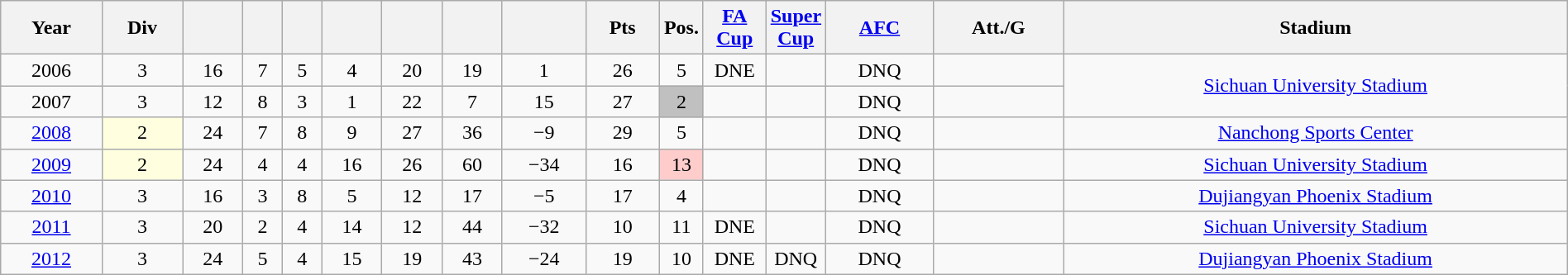<table class="wikitable sortable" width=100% style=text-align:Center>
<tr>
<th>Year</th>
<th>Div</th>
<th></th>
<th></th>
<th></th>
<th></th>
<th></th>
<th></th>
<th></th>
<th>Pts</th>
<th width=2%>Pos.</th>
<th width=4%><a href='#'>FA Cup</a></th>
<th width=2%><a href='#'>Super Cup</a></th>
<th><a href='#'>AFC</a></th>
<th>Att./G</th>
<th>Stadium</th>
</tr>
<tr>
<td>2006</td>
<td>3</td>
<td>16</td>
<td>7</td>
<td>5</td>
<td>4</td>
<td>20</td>
<td>19</td>
<td>1</td>
<td>26</td>
<td>5</td>
<td>DNE</td>
<td></td>
<td>DNQ</td>
<td></td>
<td style="text-align:center;" rowspan="2"><a href='#'>Sichuan University Stadium</a></td>
</tr>
<tr>
<td>2007</td>
<td>3</td>
<td>12</td>
<td>8</td>
<td>3</td>
<td>1</td>
<td>22</td>
<td>7</td>
<td>15</td>
<td>27</td>
<td bgcolor=#C0C0C0>2</td>
<td></td>
<td></td>
<td>DNQ</td>
<td></td>
</tr>
<tr>
<td><a href='#'>2008</a></td>
<td bgcolor=#FFFFE0>2</td>
<td>24</td>
<td>7</td>
<td>8</td>
<td>9</td>
<td>27</td>
<td>36</td>
<td>−9</td>
<td>29</td>
<td>5</td>
<td></td>
<td></td>
<td>DNQ</td>
<td></td>
<td><a href='#'>Nanchong Sports Center</a></td>
</tr>
<tr>
<td><a href='#'>2009</a></td>
<td bgcolor=#FFFFE0>2</td>
<td>24</td>
<td>4</td>
<td>4</td>
<td>16</td>
<td>26</td>
<td>60</td>
<td>−34</td>
<td>16</td>
<td bgcolor=ffcccc>13</td>
<td></td>
<td></td>
<td>DNQ</td>
<td></td>
<td><a href='#'>Sichuan University Stadium</a></td>
</tr>
<tr>
<td><a href='#'>2010</a></td>
<td>3</td>
<td>16</td>
<td>3</td>
<td>8</td>
<td>5</td>
<td>12</td>
<td>17</td>
<td>−5</td>
<td>17</td>
<td>4</td>
<td></td>
<td></td>
<td>DNQ</td>
<td></td>
<td><a href='#'>Dujiangyan Phoenix Stadium</a></td>
</tr>
<tr>
<td><a href='#'>2011</a></td>
<td>3</td>
<td>20</td>
<td>2</td>
<td>4</td>
<td>14</td>
<td>12</td>
<td>44</td>
<td>−32</td>
<td>10</td>
<td>11</td>
<td>DNE</td>
<td></td>
<td>DNQ</td>
<td></td>
<td><a href='#'>Sichuan University Stadium</a></td>
</tr>
<tr>
<td><a href='#'>2012</a></td>
<td>3</td>
<td>24</td>
<td>5</td>
<td>4</td>
<td>15</td>
<td>19</td>
<td>43</td>
<td>−24</td>
<td>19</td>
<td>10</td>
<td>DNE</td>
<td>DNQ</td>
<td>DNQ</td>
<td></td>
<td><a href='#'>Dujiangyan Phoenix Stadium</a></td>
</tr>
</table>
